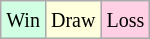<table class="wikitable">
<tr>
<td style="background-color: #d0ffe3;"><small>Win</small></td>
<td style="background-color: #ffffdd;"><small>Draw</small></td>
<td style="background-color: #ffd0e3;"><small>Loss</small></td>
</tr>
</table>
